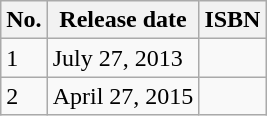<table class="wikitable">
<tr>
<th>No.</th>
<th>Release date</th>
<th>ISBN</th>
</tr>
<tr>
<td>1</td>
<td>July 27, 2013</td>
<td></td>
</tr>
<tr>
<td>2</td>
<td>April 27, 2015</td>
<td></td>
</tr>
</table>
